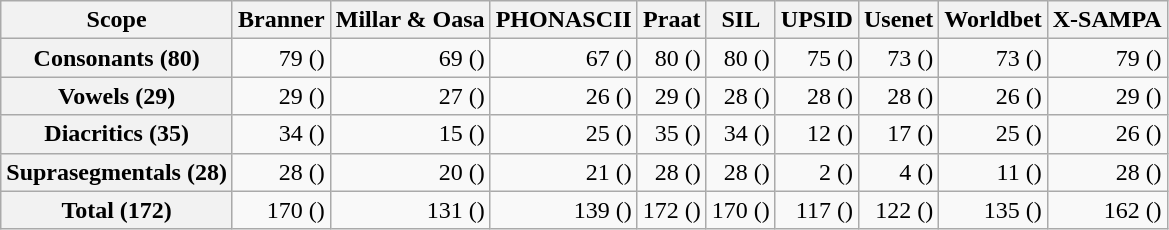<table class="wikitable sortable" style="text-align: right;">
<tr>
<th scope="col">Scope</th>
<th scope="col" data-sort-type="number">Branner</th>
<th scope="col" data-sort-type="number">Millar & Oasa</th>
<th scope="col" data-sort-type="number">PHONASCII</th>
<th scope="col" data-sort-type="number">Praat</th>
<th scope="col" data-sort-type="number">SIL</th>
<th scope="col" data-sort-type="number">UPSID</th>
<th scope="col" data-sort-type="number">Usenet</th>
<th scope="col" data-sort-type="number">Worldbet</th>
<th scope="col" data-sort-type="number">X-SAMPA</th>
</tr>
<tr>
<th scope="row">Consonants (80)</th>
<td>79 ()</td>
<td>69 ()</td>
<td>67 ()</td>
<td>80 ()</td>
<td>80 ()</td>
<td>75 ()</td>
<td>73 ()</td>
<td>73 ()</td>
<td>79 ()</td>
</tr>
<tr>
<th scope="row">Vowels (29)</th>
<td>29 ()</td>
<td>27 ()</td>
<td>26 ()</td>
<td>29 ()</td>
<td>28 ()</td>
<td>28 ()</td>
<td>28 ()</td>
<td>26 ()</td>
<td>29 ()</td>
</tr>
<tr>
<th scope="row">Diacritics (35)</th>
<td>34 ()</td>
<td>15 ()</td>
<td>25 ()</td>
<td>35 ()</td>
<td>34 ()</td>
<td>12 ()</td>
<td>17 ()</td>
<td>25 ()</td>
<td>26 ()</td>
</tr>
<tr>
<th scope="row">Suprasegmentals (28)</th>
<td>28 ()</td>
<td>20 ()</td>
<td>21 ()</td>
<td>28 ()</td>
<td>28 ()</td>
<td>2 ()</td>
<td>4 ()</td>
<td>11 ()</td>
<td>28 ()</td>
</tr>
<tr class="sortbottom">
<th scope="row">Total (172)</th>
<td>170 ()</td>
<td>131 ()</td>
<td>139 ()</td>
<td>172 ()</td>
<td>170 ()</td>
<td>117 ()</td>
<td>122 ()</td>
<td>135 ()</td>
<td>162 ()</td>
</tr>
</table>
